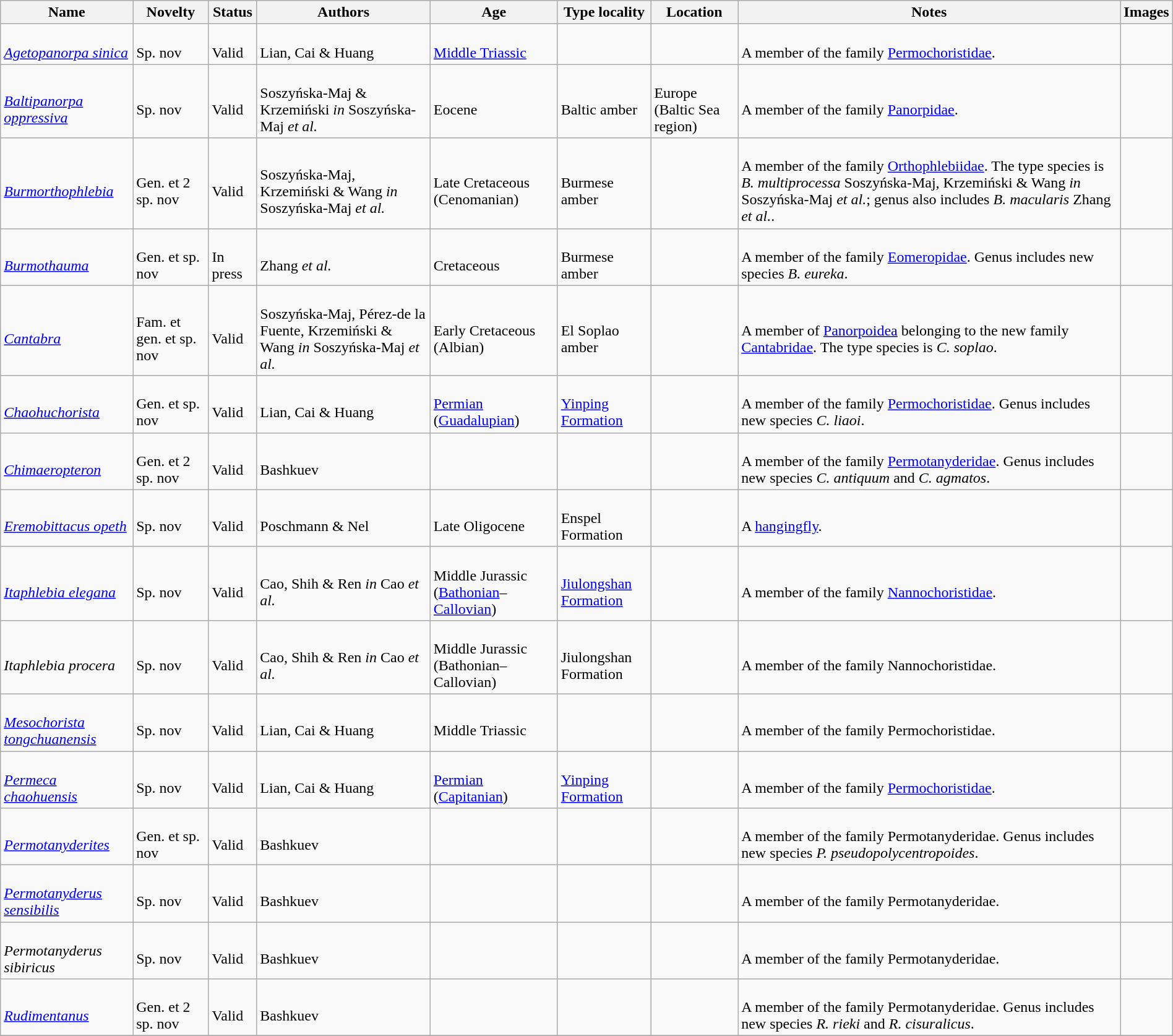<table class="wikitable sortable" align="center" width="100%">
<tr>
<th>Name</th>
<th>Novelty</th>
<th>Status</th>
<th>Authors</th>
<th>Age</th>
<th>Type locality</th>
<th>Location</th>
<th>Notes</th>
<th>Images</th>
</tr>
<tr>
<td><br><em><a href='#'>Agetopanorpa sinica</a></em></td>
<td><br>Sp. nov</td>
<td><br>Valid</td>
<td><br>Lian, Cai & Huang</td>
<td><br><a href='#'>Middle Triassic</a></td>
<td></td>
<td><br></td>
<td><br>A member of the family <a href='#'>Permochoristidae</a>.</td>
<td></td>
</tr>
<tr>
<td><br><em><a href='#'>Baltipanorpa oppressiva</a></em></td>
<td><br>Sp. nov</td>
<td><br>Valid</td>
<td><br>Soszyńska-Maj & Krzemiński <em>in</em> Soszyńska-Maj <em>et al.</em></td>
<td><br>Eocene</td>
<td><br>Baltic amber</td>
<td><br>Europe (Baltic Sea region)</td>
<td><br>A member of the family <a href='#'>Panorpidae</a>.</td>
<td></td>
</tr>
<tr>
<td><br><em><a href='#'>Burmorthophlebia</a></em></td>
<td><br>Gen. et 2 sp. nov</td>
<td><br>Valid</td>
<td><br>Soszyńska-Maj, Krzemiński & Wang <em>in</em> Soszyńska-Maj <em>et al.</em></td>
<td><br>Late Cretaceous (Cenomanian)</td>
<td><br>Burmese amber</td>
<td><br></td>
<td><br>A member of the family <a href='#'>Orthophlebiidae</a>. The type species is <em>B. multiprocessa</em> Soszyńska-Maj, Krzemiński & Wang <em>in</em> Soszyńska-Maj <em>et al.</em>; genus also includes <em>B. macularis</em> Zhang <em>et al.</em>.</td>
<td></td>
</tr>
<tr>
<td><br><em><a href='#'>Burmothauma</a></em></td>
<td><br>Gen. et sp. nov</td>
<td><br>In press</td>
<td><br>Zhang <em>et al.</em></td>
<td><br>Cretaceous</td>
<td><br>Burmese amber</td>
<td><br></td>
<td><br>A member of the family <a href='#'>Eomeropidae</a>. Genus includes new species <em>B. eureka</em>.</td>
<td></td>
</tr>
<tr>
<td><br><em><a href='#'>Cantabra</a></em></td>
<td><br>Fam. et gen. et sp. nov</td>
<td><br>Valid</td>
<td><br>Soszyńska-Maj, Pérez-de la Fuente, Krzemiński & Wang <em>in</em> Soszyńska-Maj <em>et al.</em></td>
<td><br>Early Cretaceous (Albian)</td>
<td><br>El Soplao amber</td>
<td><br></td>
<td><br>A member of <a href='#'>Panorpoidea</a> belonging to the new family <a href='#'>Cantabridae</a>. The type species is <em>C. soplao</em>.</td>
<td></td>
</tr>
<tr>
<td><br><em><a href='#'>Chaohuchorista</a></em></td>
<td><br>Gen. et sp. nov</td>
<td><br>Valid</td>
<td><br>Lian, Cai & Huang</td>
<td><br><a href='#'>Permian</a> (<a href='#'>Guadalupian</a>)</td>
<td><br><a href='#'>Yinping Formation</a></td>
<td><br></td>
<td><br>A member of the family <a href='#'>Permochoristidae</a>. Genus includes new species <em>C. liaoi</em>.</td>
<td></td>
</tr>
<tr>
<td><br><em><a href='#'>Chimaeropteron</a></em></td>
<td><br>Gen. et 2 sp. nov</td>
<td><br>Valid</td>
<td><br>Bashkuev</td>
<td></td>
<td></td>
<td><br></td>
<td><br>A member of the family <a href='#'>Permotanyderidae</a>. Genus includes new species <em>C. antiquum</em> and <em>C. agmatos</em>.</td>
<td></td>
</tr>
<tr>
<td><br><em><a href='#'>Eremobittacus opeth</a></em></td>
<td><br>Sp. nov</td>
<td><br>Valid</td>
<td><br>Poschmann & Nel</td>
<td><br>Late Oligocene</td>
<td><br>Enspel Formation</td>
<td><br></td>
<td><br>A <a href='#'>hangingfly</a>.</td>
<td></td>
</tr>
<tr>
<td><br><em><a href='#'>Itaphlebia elegana</a></em></td>
<td><br>Sp. nov</td>
<td><br>Valid</td>
<td><br>Cao, Shih & Ren <em>in</em> Cao <em>et al.</em></td>
<td><br>Middle Jurassic (<a href='#'>Bathonian</a>–<a href='#'>Callovian</a>)</td>
<td><br><a href='#'>Jiulongshan Formation</a></td>
<td><br></td>
<td><br>A member of the family <a href='#'>Nannochoristidae</a>.</td>
<td></td>
</tr>
<tr>
<td><br><em>Itaphlebia procera</em></td>
<td><br>Sp. nov</td>
<td><br>Valid</td>
<td><br>Cao, Shih & Ren <em>in</em> Cao <em>et al.</em></td>
<td><br>Middle Jurassic (Bathonian–Callovian)</td>
<td><br>Jiulongshan Formation</td>
<td><br></td>
<td><br>A member of the family Nannochoristidae.</td>
<td></td>
</tr>
<tr>
<td><br><em><a href='#'>Mesochorista tongchuanensis</a></em></td>
<td><br>Sp. nov</td>
<td><br>Valid</td>
<td><br>Lian, Cai & Huang</td>
<td><br>Middle Triassic</td>
<td></td>
<td><br></td>
<td><br>A member of the family Permochoristidae.</td>
<td></td>
</tr>
<tr>
<td><br><em><a href='#'>Permeca chaohuensis</a></em></td>
<td><br>Sp. nov</td>
<td><br>Valid</td>
<td><br>Lian, Cai & Huang</td>
<td><br><a href='#'>Permian</a> (<a href='#'>Capitanian</a>)</td>
<td><br><a href='#'>Yinping Formation</a></td>
<td><br></td>
<td><br>A member of the family <a href='#'>Permochoristidae</a>.</td>
<td></td>
</tr>
<tr>
<td><br><em><a href='#'>Permotanyderites</a></em></td>
<td><br>Gen. et sp. nov</td>
<td><br>Valid</td>
<td><br>Bashkuev</td>
<td></td>
<td></td>
<td><br></td>
<td><br>A member of the family Permotanyderidae. Genus includes new species <em>P. pseudopolycentropoides</em>.</td>
<td></td>
</tr>
<tr>
<td><br><em><a href='#'>Permotanyderus sensibilis</a></em></td>
<td><br>Sp. nov</td>
<td><br>Valid</td>
<td><br>Bashkuev</td>
<td></td>
<td></td>
<td><br></td>
<td><br>A member of the family Permotanyderidae.</td>
<td></td>
</tr>
<tr>
<td><br><em>Permotanyderus sibiricus</em></td>
<td><br>Sp. nov</td>
<td><br>Valid</td>
<td><br>Bashkuev</td>
<td></td>
<td></td>
<td><br></td>
<td><br>A member of the family Permotanyderidae.</td>
<td></td>
</tr>
<tr>
<td><br><em><a href='#'>Rudimentanus</a></em></td>
<td><br>Gen. et 2 sp. nov</td>
<td><br>Valid</td>
<td><br>Bashkuev</td>
<td></td>
<td></td>
<td><br></td>
<td><br>A member of the family Permotanyderidae. Genus includes new species <em>R. rieki</em> and <em>R. cisuralicus</em>.</td>
<td></td>
</tr>
<tr>
</tr>
</table>
